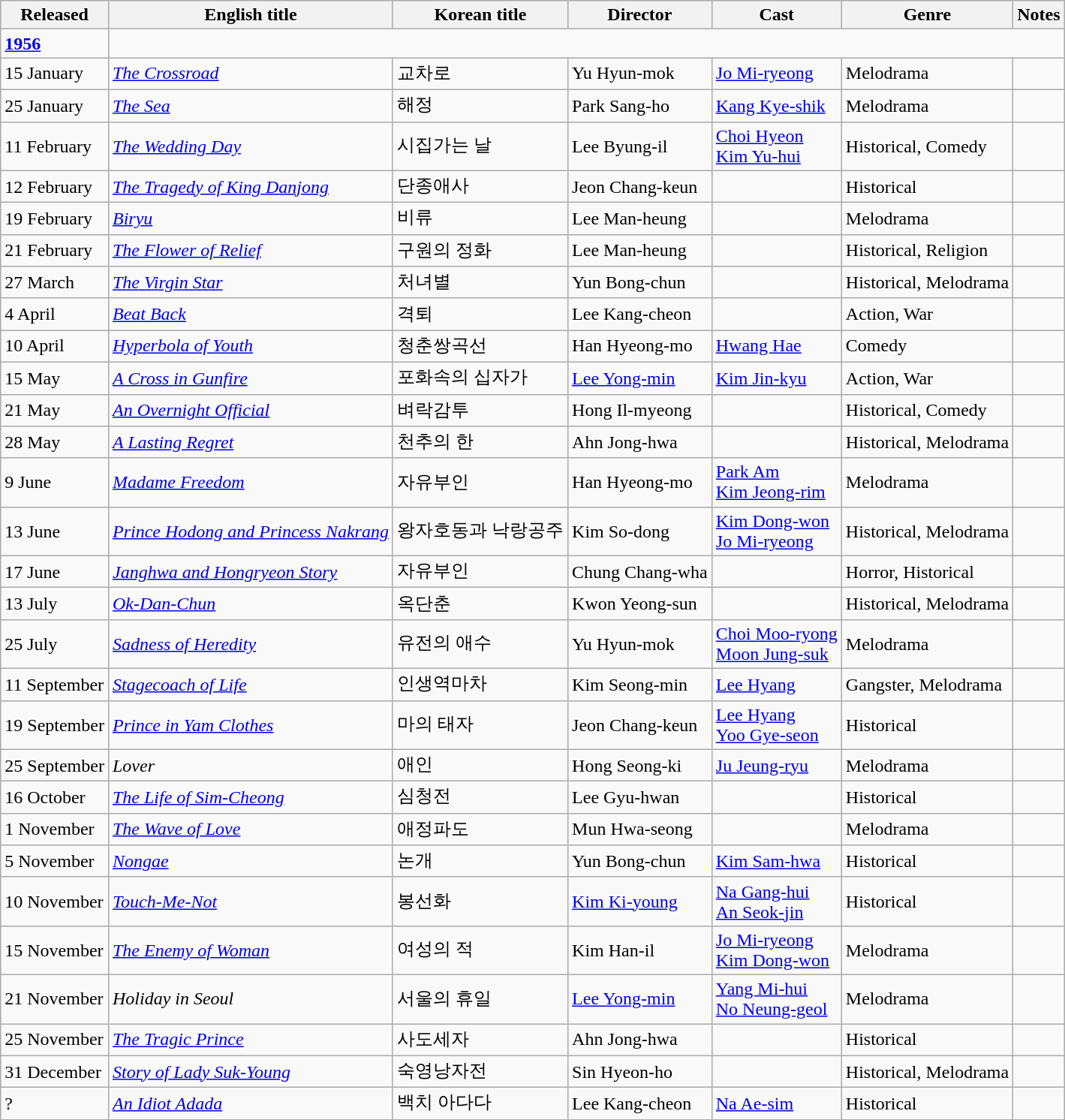<table class="wikitable">
<tr>
<th>Released</th>
<th>English title</th>
<th>Korean title</th>
<th>Director</th>
<th>Cast</th>
<th>Genre</th>
<th>Notes</th>
</tr>
<tr>
<td><strong><a href='#'>1956</a></strong></td>
</tr>
<tr>
<td>15 January</td>
<td><em><a href='#'>The Crossroad</a></em></td>
<td>교차로</td>
<td>Yu Hyun-mok</td>
<td><a href='#'>Jo Mi-ryeong</a></td>
<td>Melodrama</td>
<td></td>
</tr>
<tr>
<td>25 January</td>
<td><em><a href='#'>The Sea</a></em></td>
<td>해정</td>
<td>Park Sang-ho</td>
<td><a href='#'>Kang Kye-shik</a></td>
<td>Melodrama</td>
<td></td>
</tr>
<tr>
<td>11 February</td>
<td><em><a href='#'>The Wedding Day</a></em></td>
<td>시집가는 날</td>
<td>Lee Byung-il</td>
<td><a href='#'>Choi Hyeon</a><br><a href='#'>Kim Yu-hui</a></td>
<td>Historical, Comedy</td>
<td></td>
</tr>
<tr>
<td>12 February</td>
<td><em><a href='#'>The Tragedy of King Danjong</a></em></td>
<td>단종애사</td>
<td>Jeon Chang-keun</td>
<td></td>
<td>Historical</td>
<td></td>
</tr>
<tr>
<td>19 February</td>
<td><em><a href='#'>Biryu</a></em></td>
<td>비류</td>
<td>Lee Man-heung</td>
<td></td>
<td>Melodrama</td>
<td></td>
</tr>
<tr>
<td>21 February</td>
<td><em><a href='#'>The Flower of Relief</a></em></td>
<td>구원의 정화</td>
<td>Lee Man-heung</td>
<td></td>
<td>Historical, Religion</td>
<td></td>
</tr>
<tr>
<td>27 March</td>
<td><em><a href='#'>The Virgin Star</a></em></td>
<td>처녀별</td>
<td>Yun Bong-chun</td>
<td></td>
<td>Historical, Melodrama</td>
<td></td>
</tr>
<tr>
<td>4 April</td>
<td><em><a href='#'>Beat Back</a></em></td>
<td>격퇴</td>
<td>Lee Kang-cheon</td>
<td></td>
<td>Action, War</td>
<td></td>
</tr>
<tr>
<td>10 April</td>
<td><em><a href='#'>Hyperbola of Youth</a></em></td>
<td>청춘쌍곡선</td>
<td>Han Hyeong-mo</td>
<td><a href='#'>Hwang Hae</a></td>
<td>Comedy</td>
<td></td>
</tr>
<tr>
<td>15 May</td>
<td><em><a href='#'>A Cross in Gunfire</a></em></td>
<td>포화속의 십자가</td>
<td><a href='#'>Lee Yong-min</a></td>
<td><a href='#'>Kim Jin-kyu</a></td>
<td>Action, War</td>
<td></td>
</tr>
<tr>
<td>21 May</td>
<td><em><a href='#'>An Overnight Official</a></em></td>
<td>벼락감투</td>
<td>Hong Il-myeong</td>
<td></td>
<td>Historical, Comedy</td>
<td></td>
</tr>
<tr>
<td>28 May</td>
<td><em><a href='#'>A Lasting Regret</a></em></td>
<td>천추의 한</td>
<td>Ahn Jong-hwa</td>
<td></td>
<td>Historical, Melodrama</td>
<td></td>
</tr>
<tr>
<td>9 June</td>
<td><em><a href='#'>Madame Freedom</a></em></td>
<td>자유부인</td>
<td>Han Hyeong-mo</td>
<td><a href='#'>Park Am</a><br><a href='#'>Kim Jeong-rim</a></td>
<td>Melodrama</td>
<td></td>
</tr>
<tr>
<td>13 June</td>
<td><em><a href='#'>Prince Hodong and Princess Nakrang</a></em></td>
<td>왕자호동과 낙랑공주</td>
<td>Kim So-dong</td>
<td><a href='#'>Kim Dong-won</a><br><a href='#'>Jo Mi-ryeong</a></td>
<td>Historical, Melodrama</td>
<td></td>
</tr>
<tr>
<td>17 June</td>
<td><em><a href='#'>Janghwa and Hongryeon Story</a></em></td>
<td>자유부인</td>
<td>Chung Chang-wha</td>
<td></td>
<td>Horror, Historical</td>
<td></td>
</tr>
<tr>
<td>13 July</td>
<td><em><a href='#'>Ok-Dan-Chun</a></em></td>
<td>옥단춘</td>
<td>Kwon Yeong-sun</td>
<td></td>
<td>Historical, Melodrama</td>
<td></td>
</tr>
<tr>
<td>25 July</td>
<td><em><a href='#'>Sadness of Heredity</a></em></td>
<td>유전의 애수</td>
<td>Yu Hyun-mok</td>
<td><a href='#'>Choi Moo-ryong</a><br><a href='#'>Moon Jung-suk</a></td>
<td>Melodrama</td>
<td></td>
</tr>
<tr>
<td>11 September</td>
<td><em><a href='#'>Stagecoach of Life</a></em></td>
<td>인생역마차</td>
<td>Kim Seong-min</td>
<td><a href='#'>Lee Hyang</a></td>
<td>Gangster, Melodrama</td>
<td></td>
</tr>
<tr>
<td>19 September</td>
<td><em><a href='#'>Prince in Yam Clothes</a></em></td>
<td>마의 태자</td>
<td>Jeon Chang-keun</td>
<td><a href='#'>Lee Hyang</a><br><a href='#'>Yoo Gye-seon</a></td>
<td>Historical</td>
<td></td>
</tr>
<tr>
<td>25 September</td>
<td><em>Lover</em></td>
<td>애인</td>
<td>Hong Seong-ki</td>
<td><a href='#'>Ju Jeung-ryu</a></td>
<td>Melodrama</td>
<td></td>
</tr>
<tr>
<td>16 October</td>
<td><em><a href='#'>The Life of Sim-Cheong</a></em></td>
<td>심청전</td>
<td>Lee Gyu-hwan</td>
<td></td>
<td>Historical</td>
<td></td>
</tr>
<tr>
<td>1 November</td>
<td><em><a href='#'>The Wave of Love</a></em></td>
<td>애정파도</td>
<td>Mun Hwa-seong</td>
<td></td>
<td>Melodrama</td>
<td></td>
</tr>
<tr>
<td>5 November</td>
<td><em><a href='#'>Nongae</a></em></td>
<td>논개</td>
<td>Yun Bong-chun</td>
<td><a href='#'>Kim Sam-hwa</a></td>
<td>Historical</td>
<td></td>
</tr>
<tr>
<td>10 November</td>
<td><em><a href='#'>Touch-Me-Not</a></em></td>
<td>봉선화</td>
<td><a href='#'>Kim Ki-young</a></td>
<td><a href='#'>Na Gang-hui</a><br><a href='#'>An Seok-jin</a></td>
<td>Historical</td>
<td></td>
</tr>
<tr>
<td>15 November</td>
<td><em><a href='#'>The Enemy of Woman</a></em></td>
<td>여성의 적</td>
<td>Kim Han-il</td>
<td><a href='#'>Jo Mi-ryeong</a><br><a href='#'>Kim Dong-won</a></td>
<td>Melodrama</td>
<td></td>
</tr>
<tr>
<td>21 November</td>
<td><em>Holiday in Seoul</em></td>
<td>서울의 휴일</td>
<td><a href='#'>Lee Yong-min</a></td>
<td><a href='#'>Yang Mi-hui</a><br><a href='#'>No Neung-geol</a></td>
<td>Melodrama</td>
<td></td>
</tr>
<tr>
<td>25 November</td>
<td><em><a href='#'>The Tragic Prince</a></em></td>
<td>사도세자</td>
<td>Ahn Jong-hwa</td>
<td></td>
<td>Historical</td>
<td></td>
</tr>
<tr>
<td>31 December</td>
<td><em><a href='#'>Story of Lady Suk-Young</a></em></td>
<td>숙영낭자전</td>
<td>Sin Hyeon-ho</td>
<td></td>
<td>Historical, Melodrama</td>
<td></td>
</tr>
<tr>
<td>?</td>
<td><em><a href='#'>An Idiot Adada</a></em></td>
<td>백치 아다다</td>
<td>Lee Kang-cheon</td>
<td><a href='#'>Na Ae-sim</a></td>
<td>Historical</td>
<td></td>
</tr>
</table>
